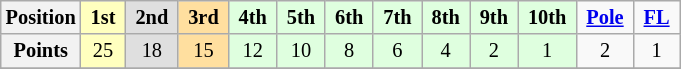<table class="wikitable" style="font-size:85%; text-align:center">
<tr>
<th>Position</th>
<td style="background:#ffffbf;"> <strong>1st</strong> </td>
<td style="background:#dfdfdf;"> <strong>2nd</strong> </td>
<td style="background:#ffdf9f;"> <strong>3rd</strong> </td>
<td style="background:#dfffdf;"> <strong>4th</strong> </td>
<td style="background:#dfffdf;"> <strong>5th</strong> </td>
<td style="background:#dfffdf;"> <strong>6th</strong> </td>
<td style="background:#dfffdf;"> <strong>7th</strong> </td>
<td style="background:#dfffdf;"> <strong>8th</strong> </td>
<td style="background:#dfffdf;"> <strong>9th</strong> </td>
<td style="background:#dfffdf;"> <strong>10th</strong> </td>
<td> <strong><a href='#'>Pole</a></strong> </td>
<td> <strong><a href='#'>FL</a></strong> </td>
</tr>
<tr>
<th>Points</th>
<td style="background:#ffffbf;">25</td>
<td style="background:#dfdfdf;">18</td>
<td style="background:#ffdf9f;">15</td>
<td style="background:#dfffdf;">12</td>
<td style="background:#dfffdf;">10</td>
<td style="background:#dfffdf;">8</td>
<td style="background:#dfffdf;">6</td>
<td style="background:#dfffdf;">4</td>
<td style="background:#dfffdf;">2</td>
<td style="background:#dfffdf;">1</td>
<td>2</td>
<td>1</td>
</tr>
<tr>
</tr>
</table>
